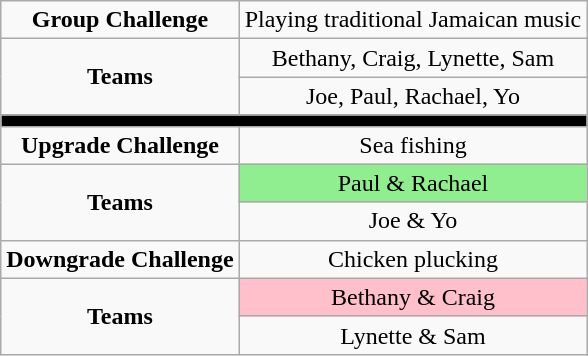<table class="wikitable" style="text-align:center;">
<tr>
<td><strong>Group Challenge</strong></td>
<td>Playing traditional Jamaican music</td>
</tr>
<tr>
<td rowspan="2"><strong>Teams</strong></td>
<td>Bethany, Craig, Lynette, Sam</td>
</tr>
<tr>
<td>Joe, Paul, Rachael, Yo</td>
</tr>
<tr>
<td colspan="2" style="background:black;"></td>
</tr>
<tr>
<td><strong>Upgrade Challenge</strong></td>
<td>Sea fishing</td>
</tr>
<tr>
<td rowspan="2"><strong>Teams</strong></td>
<td style="background:lightgreen;">Paul & Rachael</td>
</tr>
<tr>
<td>Joe & Yo</td>
</tr>
<tr>
<td><strong>Downgrade Challenge</strong></td>
<td>Chicken plucking</td>
</tr>
<tr>
<td rowspan="2"><strong>Teams</strong></td>
<td style="background:pink;">Bethany & Craig</td>
</tr>
<tr>
<td>Lynette & Sam</td>
</tr>
</table>
